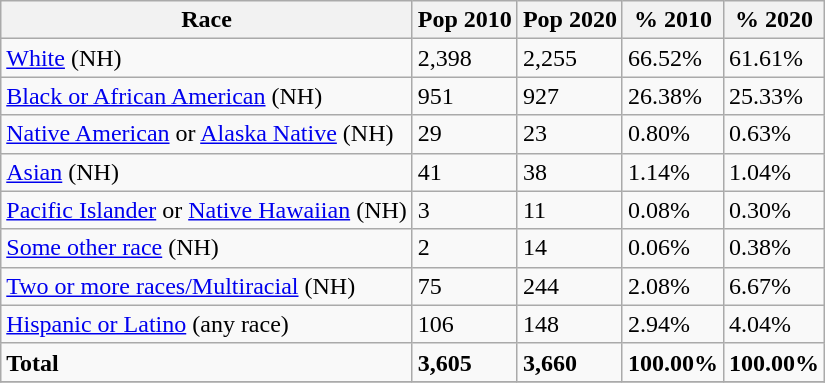<table class="wikitable">
<tr>
<th>Race</th>
<th>Pop 2010</th>
<th>Pop 2020</th>
<th>% 2010</th>
<th>% 2020</th>
</tr>
<tr>
<td><a href='#'>White</a> (NH)</td>
<td>2,398</td>
<td>2,255</td>
<td>66.52%</td>
<td>61.61%</td>
</tr>
<tr>
<td><a href='#'>Black or African American</a> (NH)</td>
<td>951</td>
<td>927</td>
<td>26.38%</td>
<td>25.33%</td>
</tr>
<tr>
<td><a href='#'>Native American</a> or <a href='#'>Alaska Native</a> (NH)</td>
<td>29</td>
<td>23</td>
<td>0.80%</td>
<td>0.63%</td>
</tr>
<tr>
<td><a href='#'>Asian</a> (NH)</td>
<td>41</td>
<td>38</td>
<td>1.14%</td>
<td>1.04%</td>
</tr>
<tr>
<td><a href='#'>Pacific Islander</a> or <a href='#'>Native Hawaiian</a> (NH)</td>
<td>3</td>
<td>11</td>
<td>0.08%</td>
<td>0.30%</td>
</tr>
<tr>
<td><a href='#'>Some other race</a> (NH)</td>
<td>2</td>
<td>14</td>
<td>0.06%</td>
<td>0.38%</td>
</tr>
<tr>
<td><a href='#'>Two or more races/Multiracial</a> (NH)</td>
<td>75</td>
<td>244</td>
<td>2.08%</td>
<td>6.67%</td>
</tr>
<tr>
<td><a href='#'>Hispanic or Latino</a> (any race)</td>
<td>106</td>
<td>148</td>
<td>2.94%</td>
<td>4.04%</td>
</tr>
<tr>
<td><strong>Total</strong></td>
<td><strong>3,605</strong></td>
<td><strong>3,660</strong></td>
<td><strong>100.00%</strong></td>
<td><strong>100.00%</strong></td>
</tr>
<tr>
</tr>
</table>
